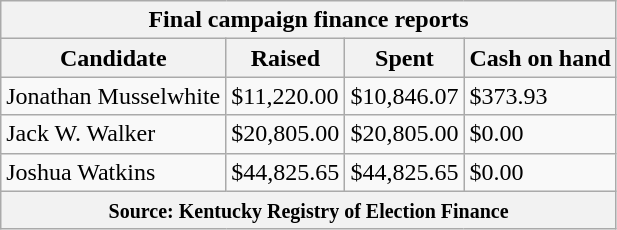<table class="wikitable sortable">
<tr>
<th colspan=4>Final campaign finance reports</th>
</tr>
<tr style="text-align:center;">
<th>Candidate</th>
<th>Raised</th>
<th>Spent</th>
<th>Cash on hand</th>
</tr>
<tr>
<td>Jonathan Musselwhite</td>
<td>$11,220.00</td>
<td>$10,846.07</td>
<td>$373.93</td>
</tr>
<tr>
<td>Jack W. Walker</td>
<td>$20,805.00</td>
<td>$20,805.00</td>
<td>$0.00</td>
</tr>
<tr>
<td>Joshua Watkins</td>
<td>$44,825.65</td>
<td>$44,825.65</td>
<td>$0.00</td>
</tr>
<tr>
<th colspan="4"><small>Source: Kentucky Registry of Election Finance</small></th>
</tr>
</table>
